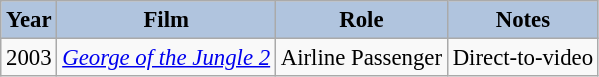<table class="wikitable" style="font-size:95%;">
<tr align="center">
<th style="background:#B0C4DE;">Year</th>
<th style="background:#B0C4DE;">Film</th>
<th style="background:#B0C4DE;">Role</th>
<th style="background:#B0C4DE;">Notes</th>
</tr>
<tr>
<td>2003</td>
<td><em><a href='#'>George of the Jungle 2</a></em></td>
<td>Airline Passenger</td>
<td>Direct-to-video</td>
</tr>
</table>
